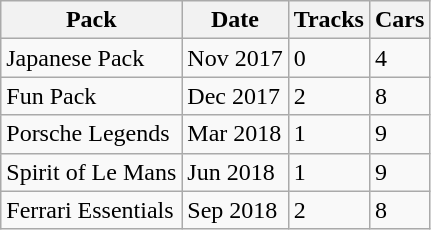<table class="wikitable">
<tr>
<th>Pack</th>
<th>Date</th>
<th>Tracks</th>
<th>Cars</th>
</tr>
<tr>
<td>Japanese Pack</td>
<td>Nov 2017</td>
<td>0</td>
<td>4</td>
</tr>
<tr>
<td>Fun Pack</td>
<td>Dec 2017</td>
<td>2</td>
<td>8</td>
</tr>
<tr>
<td>Porsche Legends</td>
<td>Mar 2018</td>
<td>1</td>
<td>9</td>
</tr>
<tr>
<td>Spirit of Le Mans</td>
<td>Jun 2018</td>
<td>1</td>
<td>9</td>
</tr>
<tr>
<td>Ferrari Essentials</td>
<td>Sep 2018</td>
<td>2</td>
<td>8</td>
</tr>
</table>
